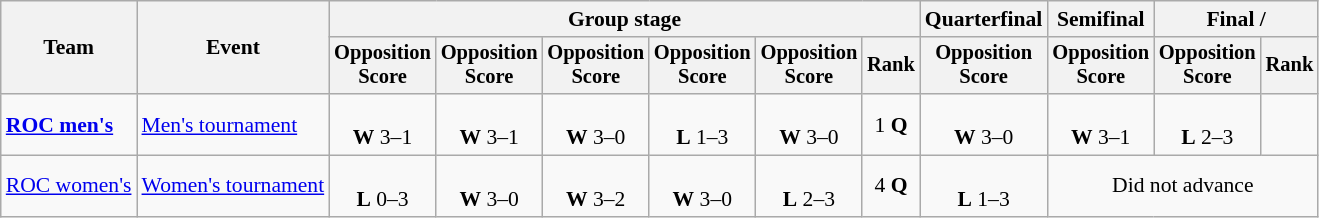<table class="wikitable" style="text-align:center; font-size:90%">
<tr>
<th rowspan=2>Team</th>
<th rowspan=2>Event</th>
<th colspan=6>Group stage</th>
<th>Quarterfinal</th>
<th>Semifinal</th>
<th colspan=2>Final / </th>
</tr>
<tr style=font-size:95%>
<th>Opposition<br>Score</th>
<th>Opposition<br>Score</th>
<th>Opposition<br>Score</th>
<th>Opposition<br>Score</th>
<th>Opposition<br>Score</th>
<th>Rank</th>
<th>Opposition<br>Score</th>
<th>Opposition<br>Score</th>
<th>Opposition<br>Score</th>
<th>Rank</th>
</tr>
<tr>
<td align=left><strong><a href='#'>ROC men's</a></strong></td>
<td align=left><a href='#'>Men's tournament</a></td>
<td><br><strong>W</strong> 3–1</td>
<td><br><strong>W</strong> 3–1</td>
<td><br><strong>W</strong> 3–0</td>
<td><br><strong>L</strong> 1–3</td>
<td><br><strong>W</strong> 3–0</td>
<td>1 <strong>Q</strong></td>
<td><br><strong>W</strong> 3–0</td>
<td><br><strong>W</strong> 3–1</td>
<td><br><strong>L</strong> 2–3</td>
<td></td>
</tr>
<tr>
<td align=left><a href='#'>ROC women's</a></td>
<td align=left><a href='#'>Women's tournament</a></td>
<td><br><strong>L</strong> 0–3</td>
<td><br><strong>W</strong> 3–0</td>
<td><br><strong>W</strong> 3–2</td>
<td><br><strong>W</strong> 3–0</td>
<td><br><strong>L</strong> 2–3</td>
<td>4 <strong>Q</strong></td>
<td><br><strong>L</strong> 1–3</td>
<td colspan=3>Did not advance</td>
</tr>
</table>
